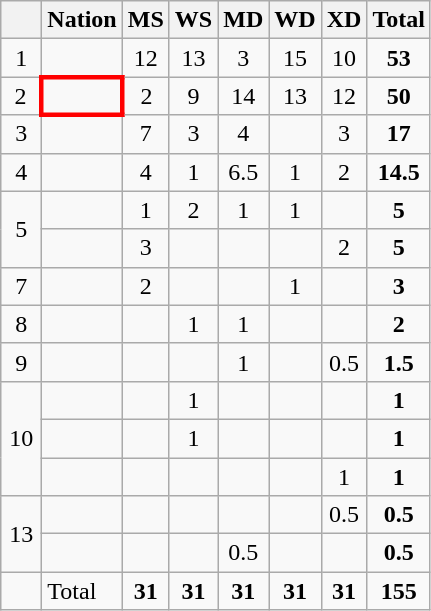<table class="wikitable" style="text-align:center">
<tr>
<th width="20"></th>
<th>Nation</th>
<th width="20">MS</th>
<th width="20">WS</th>
<th width="20">MD</th>
<th width="20">WD</th>
<th width="20">XD</th>
<th>Total</th>
</tr>
<tr>
<td>1</td>
<td align=left></td>
<td>12</td>
<td>13</td>
<td>3</td>
<td>15</td>
<td>10</td>
<td><strong>53</strong></td>
</tr>
<tr align=center>
<td>2</td>
<td align=left style="border: 3px solid red"><strong></strong></td>
<td>2</td>
<td>9</td>
<td>14</td>
<td>13</td>
<td>12</td>
<td><strong>50</strong></td>
</tr>
<tr align=center>
<td>3</td>
<td align=left></td>
<td>7</td>
<td>3</td>
<td>4</td>
<td></td>
<td>3</td>
<td><strong>17</strong></td>
</tr>
<tr align=center>
<td>4</td>
<td align=left></td>
<td>4</td>
<td>1</td>
<td>6.5</td>
<td>1</td>
<td>2</td>
<td><strong>14.5</strong></td>
</tr>
<tr align=center>
<td rowspan="2">5</td>
<td align=left></td>
<td>1</td>
<td>2</td>
<td>1</td>
<td>1</td>
<td></td>
<td><strong>5</strong></td>
</tr>
<tr align=center>
<td align=left></td>
<td>3</td>
<td></td>
<td></td>
<td></td>
<td>2</td>
<td><strong>5</strong></td>
</tr>
<tr align=center>
<td>7</td>
<td align=left></td>
<td>2</td>
<td></td>
<td></td>
<td>1</td>
<td></td>
<td><strong>3</strong></td>
</tr>
<tr align=center>
<td>8</td>
<td align=left></td>
<td></td>
<td>1</td>
<td>1</td>
<td></td>
<td></td>
<td><strong>2</strong></td>
</tr>
<tr align=center>
<td>9</td>
<td align=left></td>
<td></td>
<td></td>
<td>1</td>
<td></td>
<td>0.5</td>
<td><strong>1.5</strong></td>
</tr>
<tr align=center>
<td rowspan=3>10</td>
<td align=left></td>
<td></td>
<td>1</td>
<td></td>
<td></td>
<td></td>
<td><strong>1</strong></td>
</tr>
<tr align=center>
<td align=left></td>
<td></td>
<td>1</td>
<td></td>
<td></td>
<td></td>
<td><strong>1</strong></td>
</tr>
<tr align=center>
<td align=left></td>
<td></td>
<td></td>
<td></td>
<td></td>
<td>1</td>
<td><strong>1</strong></td>
</tr>
<tr align=center>
<td rowspan=2>13</td>
<td align=left></td>
<td></td>
<td></td>
<td></td>
<td></td>
<td>0.5</td>
<td><strong>0.5</strong></td>
</tr>
<tr align=center>
<td align=left></td>
<td></td>
<td></td>
<td>0.5</td>
<td></td>
<td></td>
<td><strong>0.5</strong></td>
</tr>
<tr>
<td></td>
<td align=left>Total</td>
<td><strong>31</strong></td>
<td><strong>31</strong></td>
<td><strong>31</strong></td>
<td><strong>31</strong></td>
<td><strong>31</strong></td>
<td><strong>155</strong></td>
</tr>
</table>
